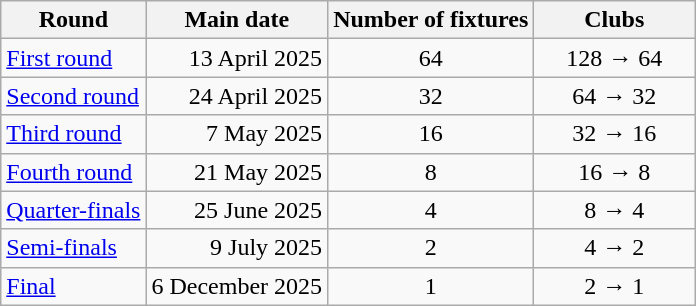<table class="wikitable" style="text-align:center">
<tr>
<th>Round</th>
<th>Main date</th>
<th>Number of fixtures</th>
<th width=100>Clubs</th>
</tr>
<tr>
<td align=left><a href='#'>First round</a></td>
<td align=right>13 April 2025</td>
<td>64</td>
<td>128 → 64</td>
</tr>
<tr>
<td align=left><a href='#'>Second round</a></td>
<td align=right>24 April 2025</td>
<td>32</td>
<td>64 → 32</td>
</tr>
<tr>
<td align=left><a href='#'>Third round</a></td>
<td align=right>7 May 2025</td>
<td>16</td>
<td>32 → 16</td>
</tr>
<tr>
<td align=left><a href='#'>Fourth round</a></td>
<td align=right>21 May 2025</td>
<td>8</td>
<td>16 → 8</td>
</tr>
<tr>
<td align=left><a href='#'>Quarter-finals</a></td>
<td align=right>25 June 2025</td>
<td>4</td>
<td>8 → 4</td>
</tr>
<tr>
<td align=left><a href='#'>Semi-finals</a></td>
<td align=right>9 July 2025</td>
<td>2</td>
<td>4 → 2</td>
</tr>
<tr>
<td align=left><a href='#'>Final</a></td>
<td align=right>6 December 2025</td>
<td>1</td>
<td>2 → 1</td>
</tr>
</table>
